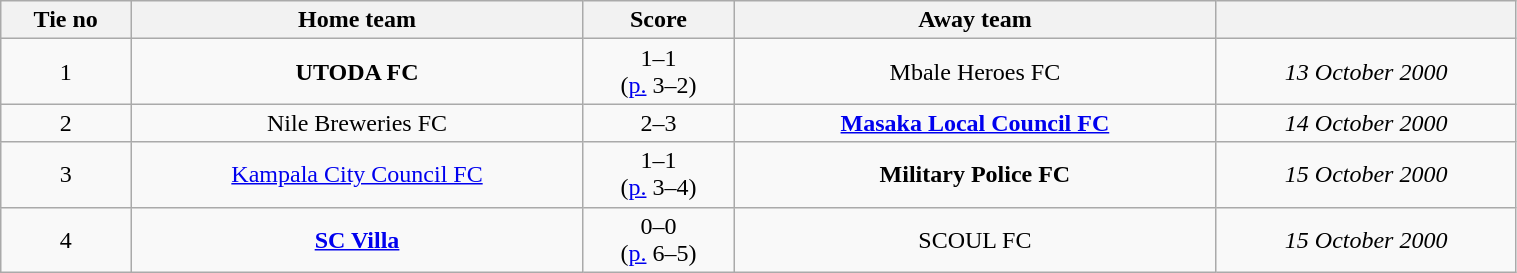<table class="wikitable" style="text-align:center; width:80%; font-size:100%">
<tr>
<th style= width="80px">Tie no</th>
<th style= width="300px">Home team</th>
<th style= width="80px">Score</th>
<th style= width="300px">Away team</th>
<th style= width="300px"></th>
</tr>
<tr>
<td>1</td>
<td><strong>UTODA FC</strong></td>
<td>1–1<br> (<a href='#'>p.</a> 3–2)</td>
<td>Mbale Heroes FC</td>
<td><em>13 October 2000</em></td>
</tr>
<tr>
<td>2</td>
<td>Nile Breweries FC</td>
<td>2–3</td>
<td><strong><a href='#'>Masaka Local Council FC</a></strong></td>
<td><em>14 October 2000</em></td>
</tr>
<tr>
<td>3</td>
<td><a href='#'>Kampala City Council FC</a></td>
<td>1–1<br> (<a href='#'>p.</a> 3–4)</td>
<td><strong>Military Police FC</strong></td>
<td><em>15 October 2000</em></td>
</tr>
<tr>
<td>4</td>
<td><strong><a href='#'>SC Villa</a></strong></td>
<td>0–0<br> (<a href='#'>p.</a> 6–5)</td>
<td>SCOUL FC</td>
<td><em>15 October 2000</em></td>
</tr>
</table>
